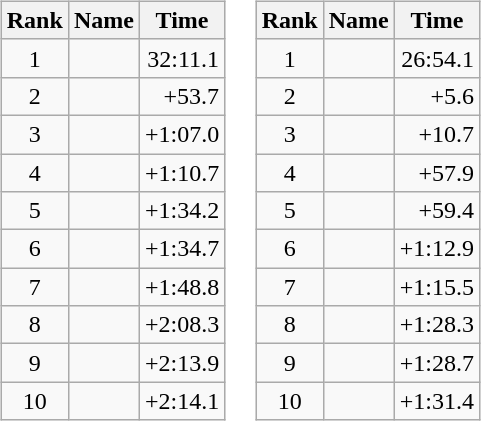<table border="0">
<tr>
<td valign="top"><br><table class="wikitable">
<tr>
<th>Rank</th>
<th>Name</th>
<th>Time</th>
</tr>
<tr>
<td style="text-align:center;">1</td>
<td></td>
<td align="right">32:11.1</td>
</tr>
<tr>
<td style="text-align:center;">2</td>
<td></td>
<td align="right">+53.7</td>
</tr>
<tr>
<td style="text-align:center;">3</td>
<td></td>
<td align="right">+1:07.0</td>
</tr>
<tr>
<td style="text-align:center;">4</td>
<td></td>
<td align="right">+1:10.7</td>
</tr>
<tr>
<td style="text-align:center;">5</td>
<td></td>
<td align="right">+1:34.2</td>
</tr>
<tr>
<td style="text-align:center;">6</td>
<td></td>
<td align="right">+1:34.7</td>
</tr>
<tr>
<td style="text-align:center;">7</td>
<td></td>
<td align="right">+1:48.8</td>
</tr>
<tr>
<td style="text-align:center;">8</td>
<td></td>
<td align="right">+2:08.3</td>
</tr>
<tr>
<td style="text-align:center;">9</td>
<td></td>
<td align="right">+2:13.9</td>
</tr>
<tr>
<td style="text-align:center;">10</td>
<td></td>
<td align="right">+2:14.1</td>
</tr>
</table>
</td>
<td valign="top"><br><table class="wikitable">
<tr>
<th>Rank</th>
<th>Name</th>
<th>Time</th>
</tr>
<tr>
<td style="text-align:center;">1</td>
<td></td>
<td align="right">26:54.1</td>
</tr>
<tr>
<td style="text-align:center;">2</td>
<td></td>
<td align="right">+5.6</td>
</tr>
<tr>
<td style="text-align:center;">3</td>
<td></td>
<td align="right">+10.7</td>
</tr>
<tr>
<td style="text-align:center;">4</td>
<td></td>
<td align="right">+57.9</td>
</tr>
<tr>
<td style="text-align:center;">5</td>
<td></td>
<td align="right">+59.4</td>
</tr>
<tr>
<td style="text-align:center;">6</td>
<td></td>
<td align="right">+1:12.9</td>
</tr>
<tr>
<td style="text-align:center;">7</td>
<td></td>
<td align="right">+1:15.5</td>
</tr>
<tr>
<td style="text-align:center;">8</td>
<td></td>
<td align="right">+1:28.3</td>
</tr>
<tr>
<td style="text-align:center;">9</td>
<td></td>
<td align="right">+1:28.7</td>
</tr>
<tr>
<td style="text-align:center;">10</td>
<td></td>
<td align="right">+1:31.4</td>
</tr>
</table>
</td>
</tr>
</table>
